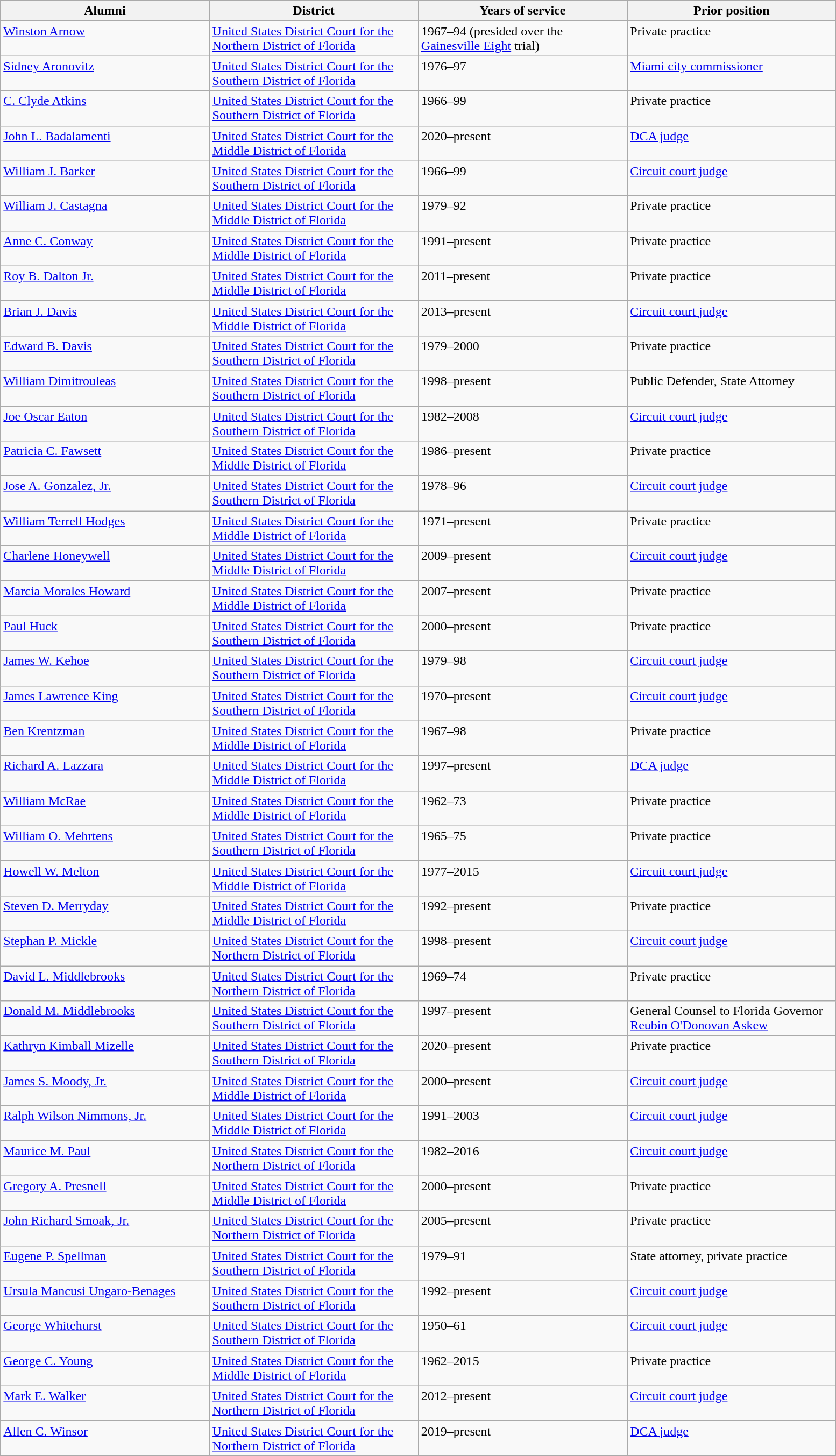<table class="wikitable sortable" style="width:82%">
<tr valign="top">
<th width="25%">Alumni</th>
<th width="25%">District</th>
<th width="25%">Years of service</th>
<th width="25%">Prior position</th>
</tr>
<tr valign="top">
<td><a href='#'>Winston Arnow</a></td>
<td><a href='#'>United States District Court for the Northern District of Florida</a></td>
<td>1967–94 (presided over the <a href='#'>Gainesville Eight</a> trial)</td>
<td>Private practice</td>
</tr>
<tr valign="top">
<td><a href='#'>Sidney Aronovitz</a></td>
<td><a href='#'>United States District Court for the Southern District of Florida</a></td>
<td>1976–97</td>
<td><a href='#'>Miami city commissioner</a></td>
</tr>
<tr valign="top">
<td><a href='#'>C. Clyde Atkins</a></td>
<td><a href='#'>United States District Court for the Southern District of Florida</a></td>
<td>1966–99</td>
<td>Private practice</td>
</tr>
<tr valign="top">
<td><a href='#'>John L. Badalamenti</a></td>
<td><a href='#'>United States District Court for the Middle District of Florida</a></td>
<td>2020–present</td>
<td><a href='#'>DCA judge</a></td>
</tr>
<tr valign="top">
<td><a href='#'>William J. Barker</a></td>
<td><a href='#'>United States District Court for the Southern District of Florida</a></td>
<td>1966–99</td>
<td><a href='#'>Circuit court judge</a></td>
</tr>
<tr valign="top">
<td><a href='#'>William J. Castagna</a></td>
<td><a href='#'>United States District Court for the Middle District of Florida</a></td>
<td>1979–92</td>
<td>Private practice</td>
</tr>
<tr valign="top">
<td><a href='#'>Anne C. Conway</a></td>
<td><a href='#'>United States District Court for the Middle District of Florida</a></td>
<td>1991–present</td>
<td>Private practice</td>
</tr>
<tr valign="top">
<td><a href='#'>Roy B. Dalton Jr.</a></td>
<td><a href='#'>United States District Court for the Middle District of Florida</a></td>
<td>2011–present</td>
<td>Private practice</td>
</tr>
<tr valign="top">
<td><a href='#'>Brian J. Davis</a></td>
<td><a href='#'>United States District Court for the Middle District of Florida</a></td>
<td>2013–present</td>
<td><a href='#'>Circuit court judge</a></td>
</tr>
<tr valign="top">
<td><a href='#'>Edward B. Davis</a></td>
<td><a href='#'>United States District Court for the Southern District of Florida</a></td>
<td>1979–2000</td>
<td>Private practice</td>
</tr>
<tr valign="top">
<td><a href='#'>William Dimitrouleas</a></td>
<td><a href='#'>United States District Court for the Southern District of Florida</a></td>
<td>1998–present</td>
<td>Public Defender, State Attorney</td>
</tr>
<tr valign="top">
<td><a href='#'>Joe Oscar Eaton</a></td>
<td><a href='#'>United States District Court for the Southern District of Florida</a></td>
<td>1982–2008</td>
<td><a href='#'>Circuit court judge</a></td>
</tr>
<tr valign="top">
<td><a href='#'>Patricia C. Fawsett</a></td>
<td><a href='#'>United States District Court for the Middle District of Florida</a></td>
<td>1986–present</td>
<td>Private practice</td>
</tr>
<tr valign="top">
<td><a href='#'>Jose A. Gonzalez, Jr.</a></td>
<td><a href='#'>United States District Court for the Southern District of Florida</a></td>
<td>1978–96</td>
<td><a href='#'>Circuit court judge</a></td>
</tr>
<tr valign="top">
<td><a href='#'>William Terrell Hodges</a></td>
<td><a href='#'>United States District Court for the Middle District of Florida</a></td>
<td>1971–present</td>
<td>Private practice</td>
</tr>
<tr valign="top">
<td><a href='#'>Charlene Honeywell</a></td>
<td><a href='#'>United States District Court for the Middle District of Florida</a></td>
<td>2009–present</td>
<td><a href='#'>Circuit court judge</a></td>
</tr>
<tr valign="top">
<td><a href='#'>Marcia Morales Howard</a></td>
<td><a href='#'>United States District Court for the Middle District of Florida</a></td>
<td>2007–present</td>
<td>Private practice</td>
</tr>
<tr valign="top">
<td><a href='#'>Paul Huck</a></td>
<td><a href='#'>United States District Court for the Southern District of Florida</a></td>
<td>2000–present</td>
<td>Private practice</td>
</tr>
<tr valign="top">
<td><a href='#'>James W. Kehoe</a></td>
<td><a href='#'>United States District Court for the Southern District of Florida</a></td>
<td>1979–98</td>
<td><a href='#'>Circuit court judge</a></td>
</tr>
<tr valign="top">
<td><a href='#'>James Lawrence King</a></td>
<td><a href='#'>United States District Court for the Southern District of Florida</a></td>
<td>1970–present</td>
<td><a href='#'>Circuit court judge</a></td>
</tr>
<tr valign="top">
<td><a href='#'>Ben Krentzman</a></td>
<td><a href='#'>United States District Court for the Middle District of Florida</a></td>
<td>1967–98</td>
<td>Private practice</td>
</tr>
<tr valign="top">
<td><a href='#'>Richard A. Lazzara</a></td>
<td><a href='#'>United States District Court for the Middle District of Florida</a></td>
<td>1997–present</td>
<td><a href='#'>DCA judge</a></td>
</tr>
<tr valign="top">
<td><a href='#'>William McRae</a></td>
<td><a href='#'>United States District Court for the Middle District of Florida</a></td>
<td>1962–73</td>
<td>Private practice</td>
</tr>
<tr valign="top">
<td><a href='#'>William O. Mehrtens</a></td>
<td><a href='#'>United States District Court for the Southern District of Florida</a></td>
<td>1965–75</td>
<td>Private practice</td>
</tr>
<tr valign="top">
<td><a href='#'>Howell W. Melton</a></td>
<td><a href='#'>United States District Court for the Middle District of Florida</a></td>
<td>1977–2015</td>
<td><a href='#'>Circuit court judge</a></td>
</tr>
<tr valign="top">
<td><a href='#'>Steven D. Merryday</a></td>
<td><a href='#'>United States District Court for the Middle District of Florida</a></td>
<td>1992–present</td>
<td>Private practice</td>
</tr>
<tr valign="top">
<td><a href='#'>Stephan P. Mickle</a></td>
<td><a href='#'>United States District Court for the Northern District of Florida</a></td>
<td>1998–present</td>
<td><a href='#'>Circuit court judge</a></td>
</tr>
<tr valign="top">
<td><a href='#'>David L. Middlebrooks</a></td>
<td><a href='#'>United States District Court for the Northern District of Florida</a></td>
<td>1969–74</td>
<td>Private practice</td>
</tr>
<tr valign="top">
<td><a href='#'>Donald M. Middlebrooks</a></td>
<td><a href='#'>United States District Court for the Southern District of Florida</a></td>
<td>1997–present</td>
<td>General Counsel to Florida Governor <a href='#'>Reubin O'Donovan Askew</a></td>
</tr>
<tr valign="top">
<td><a href='#'>Kathryn Kimball Mizelle</a></td>
<td><a href='#'>United States District Court for the Southern District of Florida</a></td>
<td>2020–present</td>
<td>Private practice</td>
</tr>
<tr valign="top">
<td><a href='#'>James S. Moody, Jr.</a></td>
<td><a href='#'>United States District Court for the Middle District of Florida</a></td>
<td>2000–present</td>
<td><a href='#'>Circuit court judge</a></td>
</tr>
<tr valign="top">
<td><a href='#'>Ralph Wilson Nimmons, Jr.</a></td>
<td><a href='#'>United States District Court for the Middle District of Florida</a></td>
<td>1991–2003</td>
<td><a href='#'>Circuit court judge</a></td>
</tr>
<tr valign="top">
<td><a href='#'>Maurice M. Paul</a></td>
<td><a href='#'>United States District Court for the Northern District of Florida</a></td>
<td>1982–2016</td>
<td><a href='#'>Circuit court judge</a></td>
</tr>
<tr valign="top">
<td><a href='#'>Gregory A. Presnell</a></td>
<td><a href='#'>United States District Court for the Middle District of Florida</a></td>
<td>2000–present</td>
<td>Private practice</td>
</tr>
<tr valign="top">
<td><a href='#'>John Richard Smoak, Jr.</a></td>
<td><a href='#'>United States District Court for the Northern District of Florida</a></td>
<td>2005–present</td>
<td>Private practice</td>
</tr>
<tr valign="top">
<td><a href='#'>Eugene P. Spellman</a></td>
<td><a href='#'>United States District Court for the Southern District of Florida</a></td>
<td>1979–91</td>
<td>State attorney, private practice</td>
</tr>
<tr valign="top">
<td><a href='#'>Ursula Mancusi Ungaro-Benages</a></td>
<td><a href='#'>United States District Court for the Southern District of Florida</a></td>
<td>1992–present</td>
<td><a href='#'>Circuit court judge</a></td>
</tr>
<tr valign="top">
<td><a href='#'>George Whitehurst</a></td>
<td><a href='#'>United States District Court for the Southern District of Florida</a></td>
<td>1950–61</td>
<td><a href='#'>Circuit court judge</a></td>
</tr>
<tr valign="top">
<td><a href='#'>George C. Young</a></td>
<td><a href='#'>United States District Court for the Middle District of Florida</a></td>
<td>1962–2015</td>
<td>Private practice</td>
</tr>
<tr valign="top">
<td><a href='#'>Mark E. Walker</a></td>
<td><a href='#'>United States District Court for the Northern District of Florida</a></td>
<td>2012–present</td>
<td><a href='#'>Circuit court judge</a></td>
</tr>
<tr valign="top">
<td><a href='#'>Allen C. Winsor</a></td>
<td><a href='#'>United States District Court for the Northern District of Florida</a></td>
<td>2019–present</td>
<td><a href='#'>DCA judge</a></td>
</tr>
</table>
